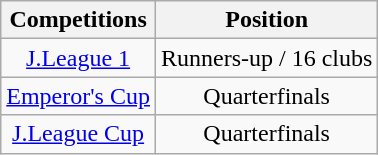<table class="wikitable" style="text-align:center;">
<tr>
<th>Competitions</th>
<th>Position</th>
</tr>
<tr>
<td><a href='#'>J.League 1</a></td>
<td>Runners-up / 16 clubs</td>
</tr>
<tr>
<td><a href='#'>Emperor's Cup</a></td>
<td>Quarterfinals</td>
</tr>
<tr>
<td><a href='#'>J.League Cup</a></td>
<td>Quarterfinals</td>
</tr>
</table>
